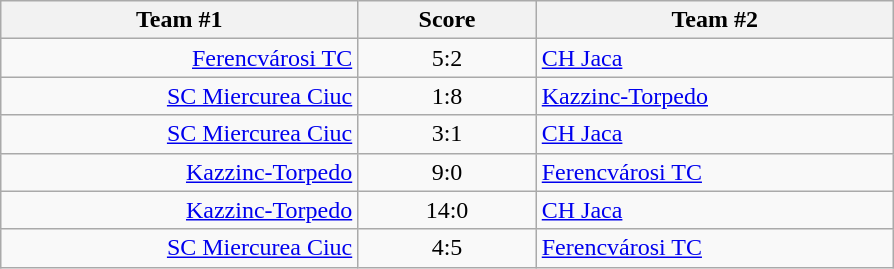<table class="wikitable" style="text-align: center;">
<tr>
<th width=22%>Team #1</th>
<th width=11%>Score</th>
<th width=22%>Team #2</th>
</tr>
<tr>
<td style="text-align: right;"><a href='#'>Ferencvárosi TC</a> </td>
<td>5:2</td>
<td style="text-align: left;"> <a href='#'>CH Jaca</a></td>
</tr>
<tr>
<td style="text-align: right;"><a href='#'>SC Miercurea Ciuc</a> </td>
<td>1:8</td>
<td style="text-align: left;"> <a href='#'>Kazzinc-Torpedo</a></td>
</tr>
<tr>
<td style="text-align: right;"><a href='#'>SC Miercurea Ciuc</a> </td>
<td>3:1</td>
<td style="text-align: left;"> <a href='#'>CH Jaca</a></td>
</tr>
<tr>
<td style="text-align: right;"><a href='#'>Kazzinc-Torpedo</a> </td>
<td>9:0</td>
<td style="text-align: left;"> <a href='#'>Ferencvárosi TC</a></td>
</tr>
<tr>
<td style="text-align: right;"><a href='#'>Kazzinc-Torpedo</a> </td>
<td>14:0</td>
<td style="text-align: left;"> <a href='#'>CH Jaca</a></td>
</tr>
<tr>
<td style="text-align: right;"><a href='#'>SC Miercurea Ciuc</a> </td>
<td>4:5</td>
<td style="text-align: left;"> <a href='#'>Ferencvárosi TC</a></td>
</tr>
</table>
